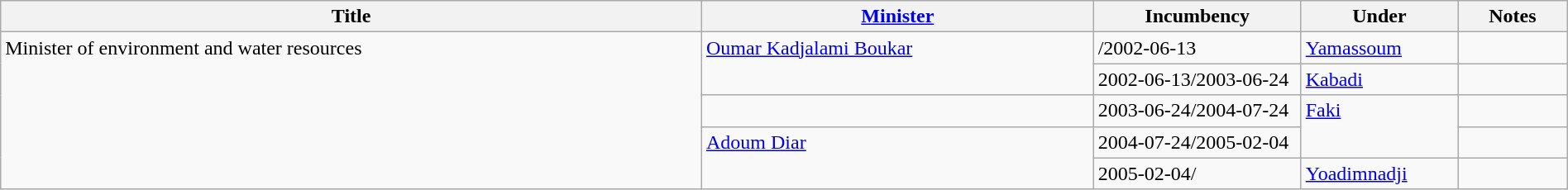<table class="wikitable" style="width:100%;">
<tr>
<th>Title</th>
<th style="width:25%;"><a href='#'>Minister</a></th>
<th style="width:160px;">Incumbency</th>
<th style="width:10%;">Under</th>
<th style="width:7%;">Notes</th>
</tr>
<tr>
<td rowspan="5" style="vertical-align:top;">Minister of environment and water resources</td>
<td rowspan="2" style="vertical-align:top;"><a href='#'>Oumar Kadjalami Boukar</a></td>
<td>/2002-06-13</td>
<td><a href='#'>Yamassoum</a></td>
<td></td>
</tr>
<tr>
<td>2002-06-13/2003-06-24</td>
<td><a href='#'>Kabadi</a></td>
<td></td>
</tr>
<tr>
<td></td>
<td>2003-06-24/2004-07-24</td>
<td rowspan="2" style="vertical-align:top;"><a href='#'>Faki</a></td>
<td></td>
</tr>
<tr>
<td rowspan="2" style="vertical-align:top;"><a href='#'>Adoum Diar</a></td>
<td>2004-07-24/2005-02-04</td>
<td></td>
</tr>
<tr>
<td>2005-02-04/</td>
<td><a href='#'>Yoadimnadji</a></td>
<td></td>
</tr>
</table>
